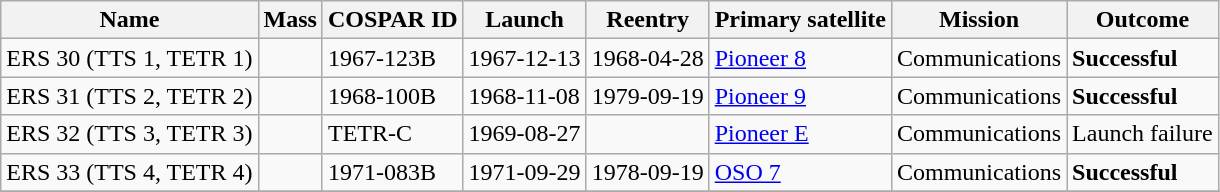<table class="wikitable" border="1">
<tr>
<th>Name</th>
<th>Mass</th>
<th>COSPAR ID</th>
<th>Launch</th>
<th>Reentry</th>
<th>Primary satellite</th>
<th>Mission</th>
<th>Outcome</th>
</tr>
<tr>
<td>ERS 30 (TTS 1, TETR 1)</td>
<td></td>
<td>1967-123B</td>
<td>1967-12-13</td>
<td>1968-04-28</td>
<td><a href='#'>Pioneer 8</a></td>
<td>Communications</td>
<td><strong>Successful</strong></td>
</tr>
<tr>
<td>ERS 31 (TTS 2, TETR 2)</td>
<td></td>
<td>1968-100B</td>
<td>1968-11-08</td>
<td>1979-09-19</td>
<td><a href='#'>Pioneer 9</a></td>
<td>Communications</td>
<td><strong>Successful</strong></td>
</tr>
<tr>
<td>ERS 32 (TTS 3, TETR 3)</td>
<td></td>
<td>TETR-C</td>
<td>1969-08-27</td>
<td></td>
<td><a href='#'>Pioneer E</a></td>
<td>Communications</td>
<td>Launch failure</td>
</tr>
<tr>
<td>ERS 33 (TTS 4, TETR 4)</td>
<td></td>
<td>1971-083B</td>
<td>1971-09-29</td>
<td>1978-09-19</td>
<td><a href='#'>OSO 7</a></td>
<td>Communications</td>
<td><strong>Successful</strong></td>
</tr>
<tr>
</tr>
</table>
